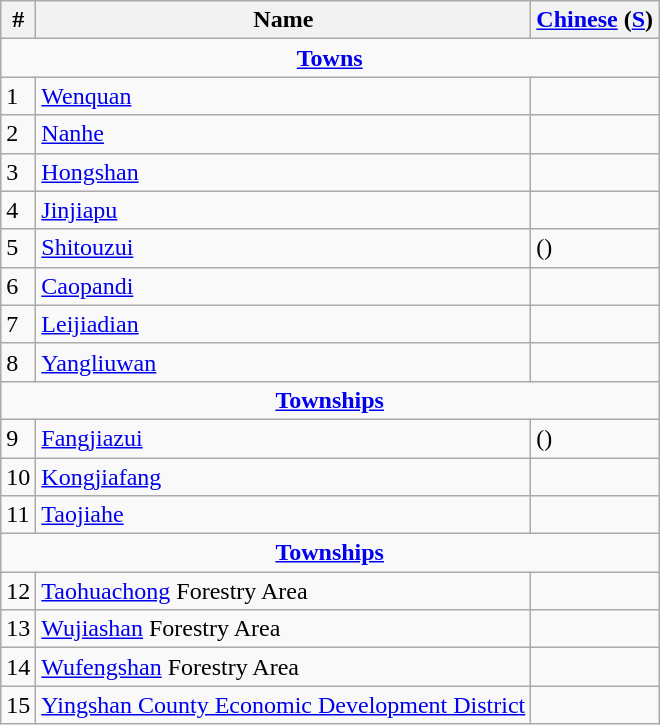<table class="wikitable sortable">
<tr>
<th>#</th>
<th>Name</th>
<th><a href='#'>Chinese</a> (<a href='#'>S</a>)</th>
</tr>
<tr>
<td style="text-align:center;" colspan="7"><strong><a href='#'>Towns</a></strong></td>
</tr>
<tr>
<td>1</td>
<td><a href='#'>Wenquan</a></td>
<td></td>
</tr>
<tr>
<td>2</td>
<td><a href='#'>Nanhe</a></td>
<td></td>
</tr>
<tr>
<td>3</td>
<td><a href='#'>Hongshan</a></td>
<td></td>
</tr>
<tr>
<td>4</td>
<td><a href='#'>Jinjiapu</a></td>
<td></td>
</tr>
<tr>
<td>5</td>
<td><a href='#'>Shitouzui</a></td>
<td> ()</td>
</tr>
<tr>
<td>6</td>
<td><a href='#'>Caopandi</a></td>
<td></td>
</tr>
<tr>
<td>7</td>
<td><a href='#'>Leijiadian</a></td>
<td></td>
</tr>
<tr>
<td>8</td>
<td><a href='#'>Yangliuwan</a></td>
<td></td>
</tr>
<tr>
<td style="text-align:center;" colspan="7"><strong><a href='#'>Townships</a></strong></td>
</tr>
<tr>
<td>9</td>
<td><a href='#'>Fangjiazui</a></td>
<td> ()</td>
</tr>
<tr>
<td>10</td>
<td><a href='#'>Kongjiafang</a></td>
<td></td>
</tr>
<tr>
<td>11</td>
<td><a href='#'>Taojiahe</a></td>
<td></td>
</tr>
<tr>
<td style="text-align:center;" colspan="7"><strong><a href='#'>Townships</a></strong></td>
</tr>
<tr>
<td>12</td>
<td><a href='#'>Taohuachong</a> Forestry Area</td>
<td></td>
</tr>
<tr>
<td>13</td>
<td><a href='#'>Wujiashan</a> Forestry Area</td>
<td></td>
</tr>
<tr>
<td>14</td>
<td><a href='#'>Wufengshan</a> Forestry Area</td>
<td></td>
</tr>
<tr>
<td>15</td>
<td><a href='#'>Yingshan County Economic Development District</a></td>
<td></td>
</tr>
</table>
